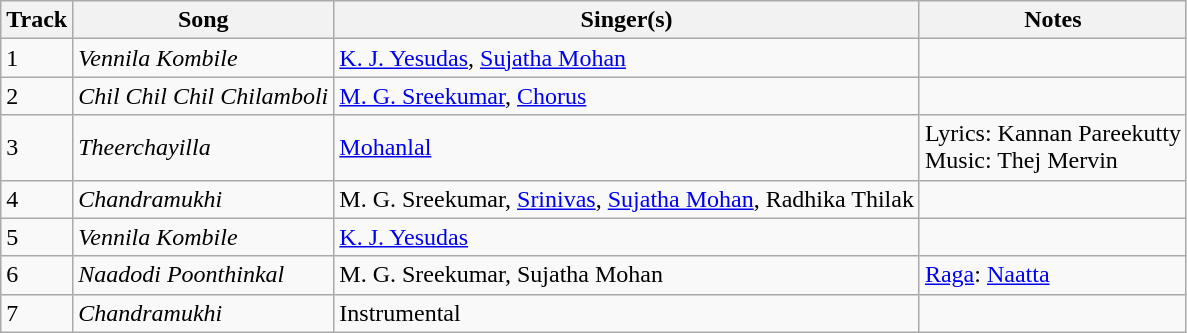<table class="wikitable">
<tr>
<th>Track</th>
<th>Song</th>
<th>Singer(s)</th>
<th>Notes</th>
</tr>
<tr>
<td>1</td>
<td><em>Vennila Kombile</em></td>
<td><a href='#'>K. J. Yesudas</a>, <a href='#'>Sujatha Mohan</a></td>
<td></td>
</tr>
<tr>
<td>2</td>
<td><em>Chil Chil Chil Chilamboli</em></td>
<td><a href='#'>M. G. Sreekumar</a>, <a href='#'>Chorus</a></td>
<td></td>
</tr>
<tr>
<td>3</td>
<td><em>Theerchayilla</em></td>
<td><a href='#'>Mohanlal</a></td>
<td>Lyrics: Kannan Pareekutty<br>Music: Thej Mervin</td>
</tr>
<tr>
<td>4</td>
<td><em>Chandramukhi</em></td>
<td>M. G. Sreekumar, <a href='#'>Srinivas</a>, <a href='#'>Sujatha Mohan</a>, Radhika Thilak</td>
<td></td>
</tr>
<tr>
<td>5</td>
<td><em>Vennila Kombile</em></td>
<td><a href='#'>K. J. Yesudas</a></td>
<td></td>
</tr>
<tr>
<td>6</td>
<td><em>Naadodi Poonthinkal</em></td>
<td>M. G. Sreekumar, Sujatha Mohan</td>
<td><a href='#'>Raga</a>: <a href='#'>Naatta</a></td>
</tr>
<tr>
<td>7</td>
<td><em>Chandramukhi</em></td>
<td>Instrumental</td>
<td></td>
</tr>
</table>
